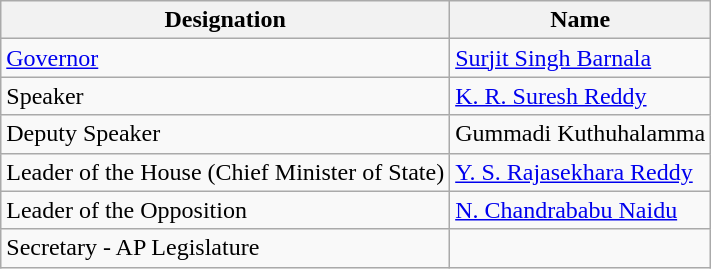<table class="wikitable">
<tr>
<th>Designation</th>
<th>Name</th>
</tr>
<tr>
<td><a href='#'>Governor</a></td>
<td><a href='#'>Surjit Singh Barnala</a></td>
</tr>
<tr>
<td>Speaker</td>
<td><a href='#'>K. R. Suresh Reddy</a></td>
</tr>
<tr>
<td>Deputy Speaker</td>
<td>Gummadi Kuthuhalamma <br></td>
</tr>
<tr>
<td>Leader of the House (Chief Minister of State)</td>
<td><a href='#'>Y. S. Rajasekhara Reddy</a></td>
</tr>
<tr>
<td>Leader of the Opposition</td>
<td><a href='#'>N. Chandrababu Naidu</a></td>
</tr>
<tr>
<td>Secretary - AP Legislature</td>
<td></td>
</tr>
</table>
